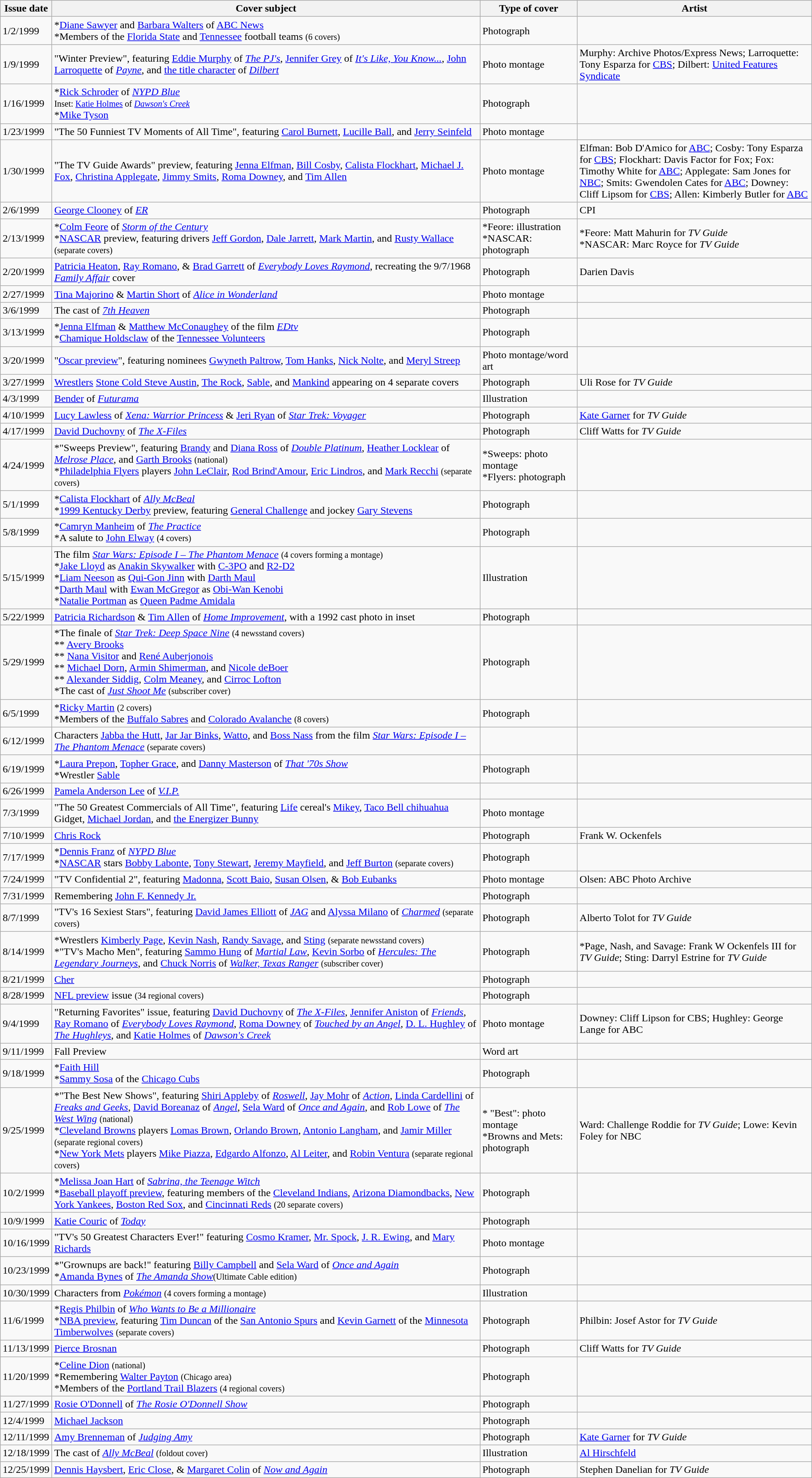<table class="wikitable sortable" width=100% style="font-size:100%;">
<tr>
<th width=6%>Issue date</th>
<th width=53%>Cover subject</th>
<th width=12%>Type of cover</th>
<th width=29%>Artist</th>
</tr>
<tr>
<td>1/2/1999</td>
<td>*<a href='#'>Diane Sawyer</a> and <a href='#'>Barbara Walters</a> of <a href='#'>ABC News</a><br>*Members of the <a href='#'>Florida State</a> and <a href='#'>Tennessee</a> football teams <small>(6 covers)</small></td>
<td>Photograph</td>
<td></td>
</tr>
<tr>
<td>1/9/1999</td>
<td>"Winter Preview", featuring <a href='#'>Eddie Murphy</a> of <em><a href='#'>The PJ's</a></em>, <a href='#'>Jennifer Grey</a> of <em><a href='#'>It's Like, You Know...</a></em>, <a href='#'>John Larroquette</a> of <em><a href='#'>Payne</a></em>, and <a href='#'>the title character</a> of <em><a href='#'>Dilbert</a></em></td>
<td>Photo montage</td>
<td>Murphy: Archive Photos/Express News; Larroquette: Tony Esparza for <a href='#'>CBS</a>; Dilbert: <a href='#'>United Features Syndicate</a></td>
</tr>
<tr>
<td>1/16/1999</td>
<td>*<a href='#'>Rick Schroder</a> of <em><a href='#'>NYPD Blue</a></em><br><small>Inset: <a href='#'>Katie Holmes</a> of <em><a href='#'>Dawson's Creek</a></em></small><br>*<a href='#'>Mike Tyson</a></td>
<td>Photograph</td>
<td></td>
</tr>
<tr>
<td>1/23/1999</td>
<td>"The 50 Funniest TV Moments of All Time", featuring <a href='#'>Carol Burnett</a>, <a href='#'>Lucille Ball</a>, and <a href='#'>Jerry Seinfeld</a></td>
<td>Photo montage</td>
<td></td>
</tr>
<tr>
<td>1/30/1999</td>
<td>"The TV Guide Awards" preview, featuring <a href='#'>Jenna Elfman</a>, <a href='#'>Bill Cosby</a>, <a href='#'>Calista Flockhart</a>, <a href='#'>Michael J. Fox</a>, <a href='#'>Christina Applegate</a>, <a href='#'>Jimmy Smits</a>, <a href='#'>Roma Downey</a>, and <a href='#'>Tim Allen</a></td>
<td>Photo montage</td>
<td>Elfman: Bob D'Amico for <a href='#'>ABC</a>; Cosby: Tony Esparza for <a href='#'>CBS</a>; Flockhart: Davis Factor for Fox; Fox: Timothy White for <a href='#'>ABC</a>; Applegate: Sam Jones for <a href='#'>NBC</a>; Smits: Gwendolen Cates for <a href='#'>ABC</a>; Downey: Cliff Lipsom for <a href='#'>CBS</a>; Allen: Kimberly Butler for <a href='#'>ABC</a></td>
</tr>
<tr>
<td>2/6/1999</td>
<td><a href='#'>George Clooney</a> of <em><a href='#'>ER</a></em></td>
<td>Photograph</td>
<td>CPI</td>
</tr>
<tr>
<td>2/13/1999</td>
<td>*<a href='#'>Colm Feore</a> of <em><a href='#'>Storm of the Century</a></em><br>*<a href='#'>NASCAR</a> preview, featuring drivers <a href='#'>Jeff Gordon</a>, <a href='#'>Dale Jarrett</a>, <a href='#'>Mark Martin</a>, and <a href='#'>Rusty Wallace</a> <small>(separate covers)</small></td>
<td>*Feore: illustration<br>*NASCAR: photograph</td>
<td>*Feore: Matt Mahurin for <em>TV Guide</em><br>*NASCAR: Marc Royce for <em>TV Guide</em></td>
</tr>
<tr>
<td>2/20/1999</td>
<td><a href='#'>Patricia Heaton</a>, <a href='#'>Ray Romano</a>, & <a href='#'>Brad Garrett</a> of <em><a href='#'>Everybody Loves Raymond</a></em>, recreating the 9/7/1968 <em><a href='#'>Family Affair</a></em> cover</td>
<td>Photograph</td>
<td>Darien Davis</td>
</tr>
<tr>
<td>2/27/1999</td>
<td><a href='#'>Tina Majorino</a> & <a href='#'>Martin Short</a> of <em><a href='#'>Alice in Wonderland</a></em></td>
<td>Photo montage</td>
<td></td>
</tr>
<tr>
<td>3/6/1999</td>
<td>The cast of <em><a href='#'>7th Heaven</a></em></td>
<td>Photograph</td>
<td></td>
</tr>
<tr>
<td>3/13/1999</td>
<td>*<a href='#'>Jenna Elfman</a> & <a href='#'>Matthew McConaughey</a> of the film <em><a href='#'>EDtv</a></em><br>*<a href='#'>Chamique Holdsclaw</a> of the <a href='#'>Tennessee Volunteers</a></td>
<td>Photograph</td>
<td></td>
</tr>
<tr>
<td>3/20/1999</td>
<td>"<a href='#'>Oscar preview</a>", featuring nominees <a href='#'>Gwyneth Paltrow</a>, <a href='#'>Tom Hanks</a>, <a href='#'>Nick Nolte</a>, and <a href='#'>Meryl Streep</a></td>
<td>Photo montage/word art</td>
<td></td>
</tr>
<tr>
<td>3/27/1999</td>
<td><a href='#'>Wrestlers</a> <a href='#'>Stone Cold Steve Austin</a>, <a href='#'>The Rock</a>, <a href='#'>Sable</a>, and <a href='#'>Mankind</a> appearing on 4 separate covers</td>
<td>Photograph</td>
<td>Uli Rose for <em>TV Guide</em></td>
</tr>
<tr>
<td>4/3/1999</td>
<td><a href='#'>Bender</a> of <em><a href='#'>Futurama</a></em></td>
<td>Illustration</td>
<td></td>
</tr>
<tr>
<td>4/10/1999</td>
<td><a href='#'>Lucy Lawless</a> of <em><a href='#'>Xena: Warrior Princess</a></em> & <a href='#'>Jeri Ryan</a> of <em><a href='#'>Star Trek: Voyager</a></em></td>
<td>Photograph</td>
<td><a href='#'>Kate Garner</a> for <em>TV Guide</em></td>
</tr>
<tr>
<td>4/17/1999</td>
<td><a href='#'>David Duchovny</a> of <em><a href='#'>The X-Files</a></em></td>
<td>Photograph</td>
<td>Cliff Watts for <em>TV Guide</em></td>
</tr>
<tr>
<td>4/24/1999</td>
<td>*"Sweeps Preview", featuring <a href='#'>Brandy</a> and <a href='#'>Diana Ross</a> of <em><a href='#'>Double Platinum</a></em>, <a href='#'>Heather Locklear</a> of <em><a href='#'>Melrose Place</a></em>, and <a href='#'>Garth Brooks</a> <small>(national)</small><br>*<a href='#'>Philadelphia Flyers</a> players <a href='#'>John LeClair</a>, <a href='#'>Rod Brind'Amour</a>, <a href='#'>Eric Lindros</a>, and <a href='#'>Mark Recchi</a> <small>(separate covers)</small></td>
<td>*Sweeps: photo montage<br>*Flyers: photograph</td>
<td></td>
</tr>
<tr>
<td>5/1/1999</td>
<td>*<a href='#'>Calista Flockhart</a> of <em><a href='#'>Ally McBeal</a></em><br>*<a href='#'>1999 Kentucky Derby</a> preview, featuring <a href='#'>General Challenge</a> and jockey <a href='#'>Gary Stevens</a></td>
<td>Photograph</td>
<td></td>
</tr>
<tr>
<td>5/8/1999</td>
<td>*<a href='#'>Camryn Manheim</a> of <em><a href='#'>The Practice</a></em><br>*A salute to <a href='#'>John Elway</a> <small>(4 covers)</small></td>
<td>Photograph</td>
<td></td>
</tr>
<tr>
<td>5/15/1999</td>
<td>The film <em><a href='#'>Star Wars: Episode I – The Phantom Menace</a></em> <small>(4 covers forming a montage)</small><br>*<a href='#'>Jake Lloyd</a> as <a href='#'>Anakin Skywalker</a> with <a href='#'>C-3PO</a> and <a href='#'>R2-D2</a><br>*<a href='#'>Liam Neeson</a> as <a href='#'>Qui-Gon Jinn</a> with <a href='#'>Darth Maul</a><br>*<a href='#'>Darth Maul</a> with <a href='#'>Ewan McGregor</a> as <a href='#'>Obi-Wan Kenobi</a><br>*<a href='#'>Natalie Portman</a> as <a href='#'>Queen Padme Amidala</a></td>
<td>Illustration</td>
<td></td>
</tr>
<tr>
<td>5/22/1999</td>
<td><a href='#'>Patricia Richardson</a> & <a href='#'>Tim Allen</a> of <em><a href='#'>Home Improvement</a></em>, with a 1992 cast photo in inset</td>
<td>Photograph</td>
<td></td>
</tr>
<tr>
<td>5/29/1999</td>
<td>*The finale of <em><a href='#'>Star Trek: Deep Space Nine</a></em> <small>(4 newsstand covers)</small><br>** <a href='#'>Avery Brooks</a><br>** <a href='#'>Nana Visitor</a> and <a href='#'>René Auberjonois</a><br>** <a href='#'>Michael Dorn</a>, <a href='#'>Armin Shimerman</a>, and <a href='#'>Nicole deBoer</a><br>** <a href='#'>Alexander Siddig</a>, <a href='#'>Colm Meaney</a>, and <a href='#'>Cirroc Lofton</a><br>*The cast of <em><a href='#'>Just Shoot Me</a></em> <small>(subscriber cover)</small></td>
<td>Photograph</td>
<td></td>
</tr>
<tr>
<td>6/5/1999</td>
<td>*<a href='#'>Ricky Martin</a> <small>(2 covers)</small><br>*Members of the <a href='#'>Buffalo Sabres</a> and <a href='#'>Colorado Avalanche</a> <small>(8 covers)</small></td>
<td>Photograph</td>
<td></td>
</tr>
<tr>
<td>6/12/1999</td>
<td>Characters <a href='#'>Jabba the Hutt</a>, <a href='#'>Jar Jar Binks</a>, <a href='#'>Watto</a>, and <a href='#'>Boss Nass</a> from the film <em><a href='#'>Star Wars: Episode I – The Phantom Menace</a></em> <small>(separate covers)</small></td>
<td></td>
<td></td>
</tr>
<tr>
<td>6/19/1999</td>
<td>*<a href='#'>Laura Prepon</a>, <a href='#'>Topher Grace</a>, and <a href='#'>Danny Masterson</a> of <em><a href='#'>That '70s Show</a></em><br>*Wrestler <a href='#'>Sable</a></td>
<td>Photograph</td>
<td></td>
</tr>
<tr>
<td>6/26/1999</td>
<td><a href='#'>Pamela Anderson Lee</a> of <em><a href='#'>V.I.P.</a></em></td>
<td></td>
<td></td>
</tr>
<tr>
<td>7/3/1999</td>
<td>"The 50 Greatest Commercials of All Time", featuring <a href='#'>Life</a> cereal's <a href='#'>Mikey</a>, <a href='#'>Taco Bell chihuahua</a> Gidget, <a href='#'>Michael Jordan</a>, and <a href='#'>the Energizer Bunny</a></td>
<td>Photo montage</td>
<td></td>
</tr>
<tr>
<td>7/10/1999</td>
<td><a href='#'>Chris Rock</a></td>
<td>Photograph</td>
<td>Frank W. Ockenfels</td>
</tr>
<tr>
<td>7/17/1999</td>
<td>*<a href='#'>Dennis Franz</a> of <em><a href='#'>NYPD Blue</a></em><br>*<a href='#'>NASCAR</a> stars <a href='#'>Bobby Labonte</a>, <a href='#'>Tony Stewart</a>, <a href='#'>Jeremy Mayfield</a>, and <a href='#'>Jeff Burton</a> <small>(separate covers)</small></td>
<td>Photograph</td>
<td></td>
</tr>
<tr>
<td>7/24/1999</td>
<td>"TV Confidential 2", featuring <a href='#'>Madonna</a>, <a href='#'>Scott Baio</a>, <a href='#'>Susan Olsen</a>, & <a href='#'>Bob Eubanks</a></td>
<td>Photo montage</td>
<td>Olsen: ABC Photo Archive</td>
</tr>
<tr>
<td>7/31/1999</td>
<td>Remembering <a href='#'>John F. Kennedy Jr.</a></td>
<td>Photograph</td>
<td></td>
</tr>
<tr>
<td>8/7/1999</td>
<td>"TV's 16 Sexiest Stars", featuring <a href='#'>David James Elliott</a> of <em><a href='#'>JAG</a></em> and <a href='#'>Alyssa Milano</a> of <em><a href='#'>Charmed</a></em> <small>(separate covers)</small></td>
<td>Photograph</td>
<td>Alberto Tolot for <em>TV Guide</em></td>
</tr>
<tr>
<td>8/14/1999</td>
<td>*Wrestlers <a href='#'>Kimberly Page</a>, <a href='#'>Kevin Nash</a>, <a href='#'>Randy Savage</a>, and <a href='#'>Sting</a> <small>(separate newsstand covers)</small><br>*"TV's Macho Men", featuring <a href='#'>Sammo Hung</a> of <em><a href='#'>Martial Law</a></em>, <a href='#'>Kevin Sorbo</a> of <em><a href='#'>Hercules: The Legendary Journeys</a></em>, and <a href='#'>Chuck Norris</a> of <em><a href='#'>Walker, Texas Ranger</a></em> <small>(subscriber cover)</small></td>
<td>Photograph</td>
<td>*Page, Nash, and Savage: Frank W Ockenfels III for <em>TV Guide</em>; Sting: Darryl Estrine for <em>TV Guide</em></td>
</tr>
<tr>
<td>8/21/1999</td>
<td><a href='#'>Cher</a></td>
<td>Photograph</td>
<td></td>
</tr>
<tr>
<td>8/28/1999</td>
<td><a href='#'>NFL preview</a> issue <small>(34 regional covers)</small></td>
<td>Photograph</td>
<td></td>
</tr>
<tr>
<td>9/4/1999</td>
<td>"Returning Favorites" issue, featuring <a href='#'>David Duchovny</a> of <em><a href='#'>The X-Files</a></em>, <a href='#'>Jennifer Aniston</a> of <em><a href='#'>Friends</a></em>, <a href='#'>Ray Romano</a> of <em><a href='#'>Everybody Loves Raymond</a></em>, <a href='#'>Roma Downey</a> of <em><a href='#'>Touched by an Angel</a></em>, <a href='#'>D. L. Hughley</a> of <em><a href='#'>The Hughleys</a></em>, and <a href='#'>Katie Holmes</a> of <em><a href='#'>Dawson's Creek</a></em></td>
<td>Photo montage</td>
<td>Downey: Cliff Lipson for CBS; Hughley: George Lange for ABC</td>
</tr>
<tr>
<td>9/11/1999</td>
<td>Fall Preview</td>
<td>Word art</td>
<td></td>
</tr>
<tr>
<td>9/18/1999</td>
<td>*<a href='#'>Faith Hill</a><br>*<a href='#'>Sammy Sosa</a> of the <a href='#'>Chicago Cubs</a></td>
<td>Photograph</td>
<td></td>
</tr>
<tr>
<td>9/25/1999</td>
<td>*"The Best New Shows", featuring <a href='#'>Shiri Appleby</a> of <em><a href='#'>Roswell</a></em>, <a href='#'>Jay Mohr</a> of <em><a href='#'>Action</a></em>, <a href='#'>Linda Cardellini</a> of <em><a href='#'>Freaks and Geeks</a></em>, <a href='#'>David Boreanaz</a> of <em><a href='#'>Angel</a></em>, <a href='#'>Sela Ward</a> of <em><a href='#'>Once and Again</a></em>, and <a href='#'>Rob Lowe</a> of <em><a href='#'>The West Wing</a></em> <small>(national)</small><br>*<a href='#'>Cleveland Browns</a> players <a href='#'>Lomas Brown</a>, <a href='#'>Orlando Brown</a>, <a href='#'>Antonio Langham</a>, and <a href='#'>Jamir Miller</a> <small>(separate regional covers)</small><br>*<a href='#'>New York Mets</a> players <a href='#'>Mike Piazza</a>, <a href='#'>Edgardo Alfonzo</a>, <a href='#'>Al Leiter</a>, and <a href='#'>Robin Ventura</a> <small>(separate regional covers)</small></td>
<td>* "Best": photo montage<br>*Browns and Mets: photograph</td>
<td>Ward: Challenge Roddie for <em>TV Guide</em>; Lowe: Kevin Foley for NBC</td>
</tr>
<tr>
<td>10/2/1999</td>
<td>*<a href='#'>Melissa Joan Hart</a> of <em><a href='#'>Sabrina, the Teenage Witch</a></em><br>*<a href='#'>Baseball playoff preview</a>, featuring members of the <a href='#'>Cleveland Indians</a>, <a href='#'>Arizona Diamondbacks</a>, <a href='#'>New York Yankees</a>, <a href='#'>Boston Red Sox</a>, and <a href='#'>Cincinnati Reds</a> <small>(20 separate covers)</small></td>
<td>Photograph</td>
<td></td>
</tr>
<tr>
<td>10/9/1999</td>
<td><a href='#'>Katie Couric</a> of <em><a href='#'>Today</a></em></td>
<td>Photograph</td>
<td></td>
</tr>
<tr>
<td>10/16/1999</td>
<td>"TV's 50 Greatest Characters Ever!" featuring <a href='#'>Cosmo Kramer</a>, <a href='#'>Mr. Spock</a>, <a href='#'>J. R. Ewing</a>, and <a href='#'>Mary Richards</a></td>
<td>Photo montage</td>
<td></td>
</tr>
<tr>
<td>10/23/1999</td>
<td>*"Grownups are back!" featuring <a href='#'>Billy Campbell</a> and <a href='#'>Sela Ward</a> of <em><a href='#'>Once and Again</a></em><br>*<a href='#'>Amanda Bynes</a> of <em><a href='#'>The Amanda Show</a></em><small>(Ultimate Cable edition)</small></td>
<td>Photograph</td>
<td></td>
</tr>
<tr>
<td>10/30/1999</td>
<td>Characters from <em><a href='#'>Pokémon</a></em> <small>(4 covers forming a montage)</small></td>
<td>Illustration</td>
<td></td>
</tr>
<tr>
<td>11/6/1999</td>
<td>*<a href='#'>Regis Philbin</a> of <em><a href='#'>Who Wants to Be a Millionaire</a></em><br>*<a href='#'>NBA preview</a>, featuring <a href='#'>Tim Duncan</a> of the <a href='#'>San Antonio Spurs</a> and <a href='#'>Kevin Garnett</a> of the <a href='#'>Minnesota Timberwolves</a> <small>(separate covers)</small></td>
<td>Photograph</td>
<td>Philbin: Josef Astor for <em>TV Guide</em></td>
</tr>
<tr>
<td>11/13/1999</td>
<td><a href='#'>Pierce Brosnan</a></td>
<td>Photograph</td>
<td>Cliff Watts for <em>TV Guide</em></td>
</tr>
<tr>
<td>11/20/1999</td>
<td>*<a href='#'>Celine Dion</a> <small>(national)</small><br>*Remembering <a href='#'>Walter Payton</a> <small>(Chicago area)</small><br>*Members of the <a href='#'>Portland Trail Blazers</a> <small>(4 regional covers)</small></td>
<td>Photograph</td>
<td></td>
</tr>
<tr>
<td>11/27/1999</td>
<td><a href='#'>Rosie O'Donnell</a> of <em><a href='#'>The Rosie O'Donnell Show</a></em></td>
<td>Photograph</td>
<td></td>
</tr>
<tr>
<td>12/4/1999</td>
<td><a href='#'>Michael Jackson</a></td>
<td>Photograph</td>
<td></td>
</tr>
<tr>
<td>12/11/1999</td>
<td><a href='#'>Amy Brenneman</a> of <em><a href='#'>Judging Amy</a></em></td>
<td>Photograph</td>
<td><a href='#'>Kate Garner</a> for <em>TV Guide</em></td>
</tr>
<tr>
<td>12/18/1999</td>
<td>The cast of <em><a href='#'>Ally McBeal</a></em> <small>(foldout cover)</small></td>
<td>Illustration</td>
<td><a href='#'>Al Hirschfeld</a></td>
</tr>
<tr>
<td>12/25/1999</td>
<td><a href='#'>Dennis Haysbert</a>, <a href='#'>Eric Close</a>, & <a href='#'>Margaret Colin</a> of <em><a href='#'>Now and Again</a></em></td>
<td>Photograph</td>
<td>Stephen Danelian for <em>TV Guide</em></td>
</tr>
</table>
